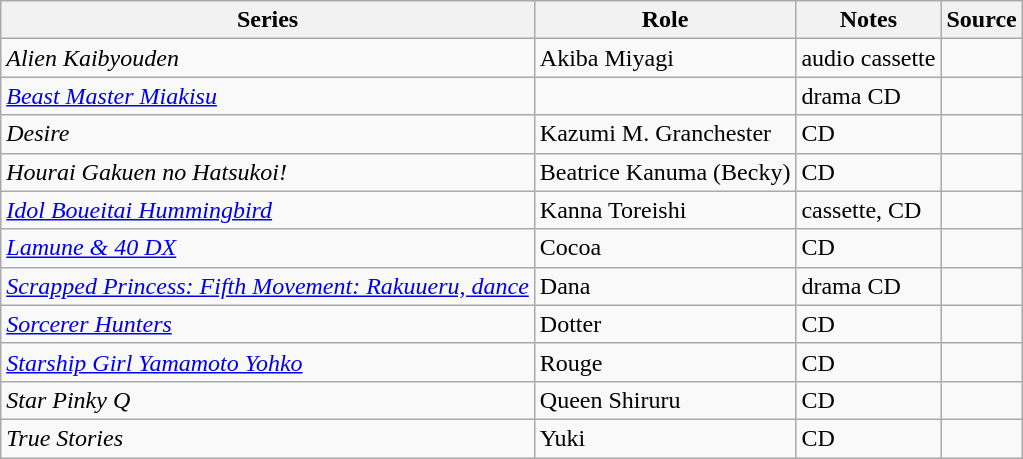<table class="wikitable sortable plainrowheaders">
<tr>
<th>Series</th>
<th>Role</th>
<th class="unsortable">Notes</th>
<th class="unsortable">Source</th>
</tr>
<tr>
<td><em>Alien Kaibyouden</em></td>
<td>Akiba Miyagi</td>
<td>audio cassette</td>
<td></td>
</tr>
<tr>
<td><em><a href='#'>Beast Master Miakisu</a></em></td>
<td></td>
<td>drama CD</td>
<td></td>
</tr>
<tr>
<td><em>Desire</em></td>
<td>Kazumi M. Granchester</td>
<td>CD</td>
<td></td>
</tr>
<tr>
<td><em>Hourai Gakuen no Hatsukoi!</em></td>
<td>Beatrice Kanuma (Becky)</td>
<td>CD</td>
<td></td>
</tr>
<tr>
<td><em><a href='#'>Idol Boueitai Hummingbird</a></em></td>
<td>Kanna Toreishi</td>
<td>cassette, CD</td>
<td></td>
</tr>
<tr>
<td><em><a href='#'>Lamune & 40 DX</a></em></td>
<td>Cocoa</td>
<td>CD</td>
<td></td>
</tr>
<tr>
<td><em><a href='#'>Scrapped Princess: Fifth Movement: Rakuueru, dance</a></em></td>
<td>Dana</td>
<td>drama CD</td>
<td></td>
</tr>
<tr>
<td><em><a href='#'>Sorcerer Hunters</a></em></td>
<td>Dotter</td>
<td>CD</td>
<td></td>
</tr>
<tr>
<td><em><a href='#'>Starship Girl Yamamoto Yohko</a></em></td>
<td>Rouge</td>
<td>CD</td>
<td></td>
</tr>
<tr>
<td><em>Star Pinky Q</em></td>
<td>Queen Shiruru</td>
<td>CD</td>
<td></td>
</tr>
<tr>
<td><em>True Stories</em></td>
<td>Yuki</td>
<td>CD</td>
<td></td>
</tr>
</table>
